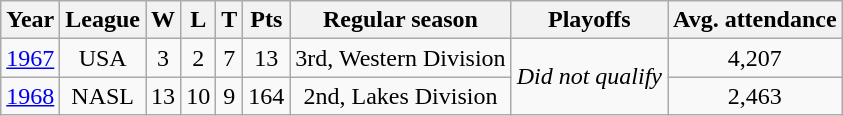<table class="wikitable" style="text-align:center">
<tr>
<th>Year</th>
<th>League</th>
<th>W</th>
<th>L</th>
<th>T</th>
<th>Pts</th>
<th>Regular season</th>
<th>Playoffs</th>
<th>Avg. attendance</th>
</tr>
<tr>
<td><a href='#'>1967</a></td>
<td>USA</td>
<td>3</td>
<td>2</td>
<td>7</td>
<td>13</td>
<td>3rd, Western Division</td>
<td rowspan=2><em>Did not qualify</em></td>
<td>4,207</td>
</tr>
<tr>
<td><a href='#'>1968</a></td>
<td>NASL</td>
<td>13</td>
<td>10</td>
<td>9</td>
<td>164</td>
<td>2nd, Lakes Division</td>
<td>2,463</td>
</tr>
</table>
